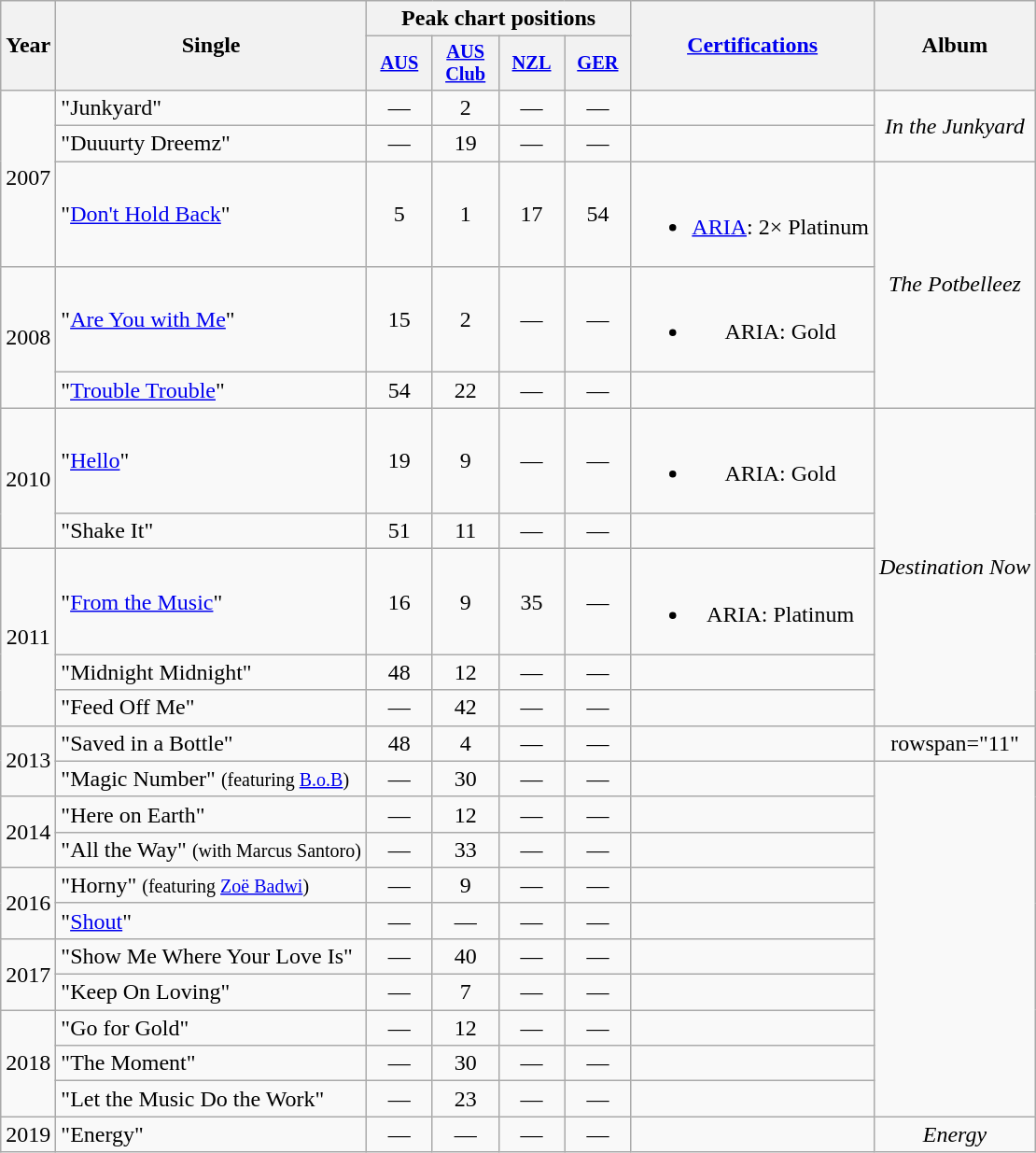<table class="wikitable" style="text-align:center">
<tr>
<th rowspan="2">Year</th>
<th rowspan="2">Single</th>
<th colspan="4">Peak chart positions</th>
<th rowspan="2"><a href='#'>Certifications</a></th>
<th rowspan="2">Album</th>
</tr>
<tr>
<th style="width:3em;font-size:85%"><a href='#'>AUS</a><br></th>
<th style="width:3em;font-size:85%"><a href='#'>AUS<br>Club</a><br></th>
<th style="width:3em;font-size:85%"><a href='#'>NZL</a><br></th>
<th style="width:3em;font-size:85%"><a href='#'>GER</a><br></th>
</tr>
<tr>
<td rowspan="3">2007</td>
<td align="left">"Junkyard"</td>
<td>—</td>
<td>2</td>
<td>—</td>
<td>—</td>
<td></td>
<td rowspan="2"><em>In the Junkyard</em></td>
</tr>
<tr>
<td align="left">"Duuurty Dreemz"</td>
<td>—</td>
<td>19</td>
<td>—</td>
<td>—</td>
<td></td>
</tr>
<tr>
<td align="left">"<a href='#'>Don't Hold Back</a>"</td>
<td>5</td>
<td>1</td>
<td>17</td>
<td>54</td>
<td><br><ul><li><a href='#'>ARIA</a>: 2× Platinum</li></ul></td>
<td rowspan="3"><em>The Potbelleez</em></td>
</tr>
<tr>
<td rowspan="2">2008</td>
<td align="left">"<a href='#'>Are You with Me</a>"</td>
<td>15</td>
<td>2</td>
<td>—</td>
<td>—</td>
<td><br><ul><li>ARIA: Gold</li></ul></td>
</tr>
<tr>
<td align="left">"<a href='#'>Trouble Trouble</a>"</td>
<td>54</td>
<td>22</td>
<td>—</td>
<td>—</td>
<td></td>
</tr>
<tr>
<td rowspan="2">2010</td>
<td align="left">"<a href='#'>Hello</a>"</td>
<td>19</td>
<td>9</td>
<td>—</td>
<td>—</td>
<td><br><ul><li>ARIA: Gold</li></ul></td>
<td rowspan="5"><em>Destination Now</em></td>
</tr>
<tr>
<td align="left">"Shake It"</td>
<td>51</td>
<td>11</td>
<td>—</td>
<td>—</td>
<td></td>
</tr>
<tr>
<td rowspan="3">2011</td>
<td align="left">"<a href='#'>From the Music</a>"</td>
<td>16</td>
<td>9</td>
<td>35</td>
<td>—</td>
<td><br><ul><li>ARIA: Platinum</li></ul></td>
</tr>
<tr>
<td align="left">"Midnight Midnight"</td>
<td>48</td>
<td>12</td>
<td>—</td>
<td>—</td>
<td></td>
</tr>
<tr>
<td align="left">"Feed Off Me"</td>
<td>—</td>
<td>42</td>
<td>—</td>
<td>—</td>
<td></td>
</tr>
<tr>
<td rowspan="2">2013</td>
<td align="left">"Saved in a Bottle"</td>
<td>48</td>
<td>4</td>
<td>—</td>
<td>—</td>
<td></td>
<td>rowspan="11" </td>
</tr>
<tr>
<td align="left">"Magic Number" <small>(featuring <a href='#'>B.o.B</a>)</small></td>
<td>—</td>
<td>30</td>
<td>—</td>
<td>—</td>
<td></td>
</tr>
<tr>
<td rowspan="2">2014</td>
<td align="left">"Here on Earth"</td>
<td>—</td>
<td>12</td>
<td>—</td>
<td>—</td>
<td></td>
</tr>
<tr>
<td align="left">"All the Way" <small>(with Marcus Santoro)</small></td>
<td>—</td>
<td>33</td>
<td>—</td>
<td>—</td>
<td></td>
</tr>
<tr>
<td rowspan="2">2016</td>
<td align="left">"Horny" <small>(featuring <a href='#'>Zoë Badwi</a>)</small></td>
<td>—</td>
<td>9</td>
<td>—</td>
<td>—</td>
<td></td>
</tr>
<tr>
<td align="left">"<a href='#'>Shout</a>"</td>
<td>—</td>
<td>—</td>
<td>—</td>
<td>—</td>
<td></td>
</tr>
<tr>
<td rowspan="2">2017</td>
<td align="left">"Show Me Where Your Love Is"</td>
<td>—</td>
<td>40</td>
<td>—</td>
<td>—</td>
<td></td>
</tr>
<tr>
<td align="left">"Keep On Loving"</td>
<td>—</td>
<td>7</td>
<td>—</td>
<td>—</td>
<td></td>
</tr>
<tr>
<td rowspan="3">2018</td>
<td align="left">"Go for Gold"</td>
<td>—</td>
<td>12</td>
<td>—</td>
<td>—</td>
<td></td>
</tr>
<tr>
<td align="left">"The Moment"</td>
<td>—</td>
<td>30</td>
<td>—</td>
<td>—</td>
<td></td>
</tr>
<tr>
<td align="left">"Let the Music Do the Work"</td>
<td>—</td>
<td>23</td>
<td>—</td>
<td>—</td>
<td></td>
</tr>
<tr>
<td>2019</td>
<td align="left">"Energy"</td>
<td>—</td>
<td>—</td>
<td>—</td>
<td>—</td>
<td></td>
<td><em>Energy</em></td>
</tr>
</table>
